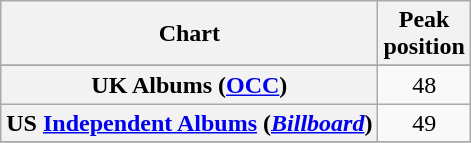<table class="wikitable plainrowheaders sortable" style="text-align:center;" border="1">
<tr>
<th scope="col">Chart</th>
<th scope="col">Peak<br>position</th>
</tr>
<tr>
</tr>
<tr>
</tr>
<tr>
</tr>
<tr>
</tr>
<tr>
<th scope="row">UK Albums (<a href='#'>OCC</a>)</th>
<td>48</td>
</tr>
<tr>
<th scope="row">US <a href='#'>Independent Albums</a> (<em><a href='#'>Billboard</a></em>)</th>
<td>49</td>
</tr>
<tr>
</tr>
</table>
